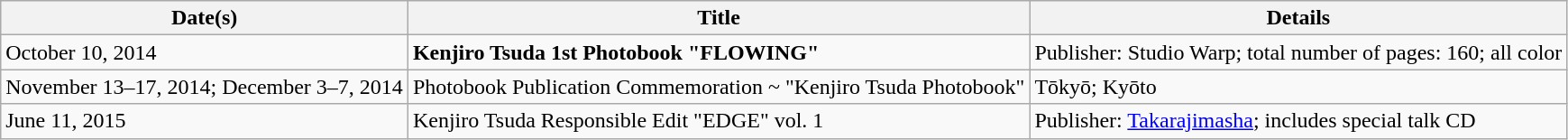<table class="wikitable">
<tr>
<th>Date(s)</th>
<th>Title</th>
<th>Details</th>
</tr>
<tr>
<td>October 10, 2014</td>
<td><strong>Kenjiro Tsuda 1st Photobook "FLOWING"</strong></td>
<td>Publisher: Studio Warp; total number of pages: 160; all color</td>
</tr>
<tr>
<td>November 13–17, 2014; December 3–7, 2014</td>
<td>Photobook Publication Commemoration ~ "Kenjiro Tsuda Photobook"</td>
<td>Tōkyō; Kyōto</td>
</tr>
<tr>
<td>June 11, 2015</td>
<td>Kenjiro Tsuda Responsible Edit "EDGE" vol. 1</td>
<td>Publisher: <a href='#'>Takarajimasha</a>; includes special talk CD</td>
</tr>
</table>
